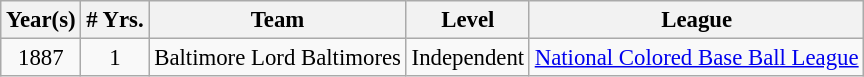<table class="wikitable" style="text-align:center; font-size: 95%;">
<tr>
<th>Year(s)</th>
<th># Yrs.</th>
<th>Team</th>
<th>Level</th>
<th>League</th>
</tr>
<tr>
<td>1887</td>
<td>1</td>
<td>Baltimore Lord Baltimores</td>
<td>Independent</td>
<td><a href='#'>National Colored Base Ball League</a></td>
</tr>
</table>
